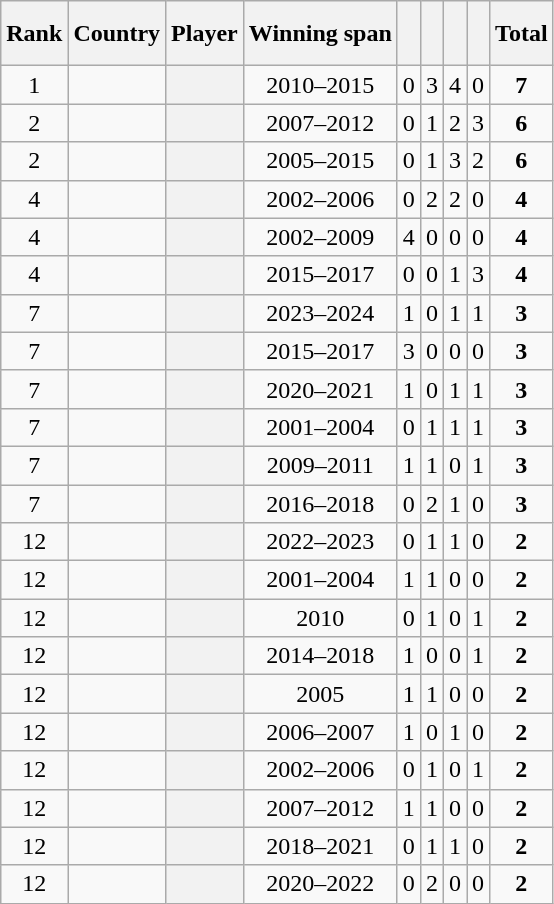<table class="sortable plainrowheaders wikitable" style="text-align:center">
<tr>
<th scope=col>Rank</th>
<th scope=col>Country</th>
<th scope=col>Player</th>
<th scope=col>Winning span</th>
<th scope=col><br><br></th>
<th scope=col></th>
<th scope=col><br></th>
<th scope=col><br></th>
<th scope=col>Total</th>
</tr>
<tr>
<td>1</td>
<td align=left></td>
<th scope=row></th>
<td>2010–2015</td>
<td>0</td>
<td>3</td>
<td>4</td>
<td>0</td>
<td><strong>7</strong></td>
</tr>
<tr>
<td>2</td>
<td align=left></td>
<th scope=row></th>
<td>2007–2012</td>
<td>0</td>
<td>1</td>
<td>2</td>
<td>3</td>
<td><strong>6</strong></td>
</tr>
<tr>
<td>2</td>
<td align=left></td>
<th scope=row></th>
<td>2005–2015</td>
<td>0</td>
<td>1</td>
<td>3</td>
<td>2</td>
<td><strong>6</strong></td>
</tr>
<tr>
<td>4</td>
<td align=left></td>
<th scope=row></th>
<td>2002–2006</td>
<td>0</td>
<td>2</td>
<td>2</td>
<td>0</td>
<td><strong>4</strong></td>
</tr>
<tr>
<td>4</td>
<td align=left></td>
<th scope=row></th>
<td>2002–2009</td>
<td>4</td>
<td>0</td>
<td>0</td>
<td>0</td>
<td><strong>4</strong></td>
</tr>
<tr>
<td>4</td>
<td align=left></td>
<th scope=row></th>
<td>2015–2017</td>
<td>0</td>
<td>0</td>
<td>1</td>
<td>3</td>
<td><strong>4</strong></td>
</tr>
<tr>
<td>7</td>
<td align=left></td>
<th scope=row></th>
<td>2023–2024</td>
<td>1</td>
<td>0</td>
<td>1</td>
<td>1</td>
<td><strong>3</strong></td>
</tr>
<tr>
<td>7</td>
<td align=left></td>
<th scope=row></th>
<td>2015–2017</td>
<td>3</td>
<td>0</td>
<td>0</td>
<td>0</td>
<td><strong>3</strong></td>
</tr>
<tr>
<td>7</td>
<td align=left></td>
<th scope=row></th>
<td>2020–2021</td>
<td>1</td>
<td>0</td>
<td>1</td>
<td>1</td>
<td><strong>3</strong></td>
</tr>
<tr>
<td>7</td>
<td align=left></td>
<th scope=row></th>
<td>2001–2004</td>
<td>0</td>
<td>1</td>
<td>1</td>
<td>1</td>
<td><strong>3</strong></td>
</tr>
<tr>
<td>7</td>
<td align=left></td>
<th scope=row></th>
<td>2009–2011</td>
<td>1</td>
<td>1</td>
<td>0</td>
<td>1</td>
<td><strong>3</strong></td>
</tr>
<tr>
<td>7</td>
<td align=left></td>
<th scope=row></th>
<td>2016–2018</td>
<td>0</td>
<td>2</td>
<td>1</td>
<td>0</td>
<td><strong>3</strong></td>
</tr>
<tr>
<td>12</td>
<td align=left></td>
<th scope=row></th>
<td>2022–2023</td>
<td>0</td>
<td>1</td>
<td>1</td>
<td>0</td>
<td><strong>2</strong></td>
</tr>
<tr>
<td>12</td>
<td align=left></td>
<th scope=row></th>
<td>2001–2004</td>
<td>1</td>
<td>1</td>
<td>0</td>
<td>0</td>
<td><strong>2</strong></td>
</tr>
<tr>
<td>12</td>
<td align=left></td>
<th scope=row></th>
<td>2010</td>
<td>0</td>
<td>1</td>
<td>0</td>
<td>1</td>
<td><strong>2</strong></td>
</tr>
<tr>
<td>12</td>
<td align=left></td>
<th scope=row></th>
<td>2014–2018</td>
<td>1</td>
<td>0</td>
<td>0</td>
<td>1</td>
<td><strong>2</strong></td>
</tr>
<tr>
<td>12</td>
<td align=left></td>
<th scope=row></th>
<td>2005</td>
<td>1</td>
<td>1</td>
<td>0</td>
<td>0</td>
<td><strong>2</strong></td>
</tr>
<tr>
<td>12</td>
<td align=left></td>
<th scope=row></th>
<td>2006–2007</td>
<td>1</td>
<td>0</td>
<td>1</td>
<td>0</td>
<td><strong>2</strong></td>
</tr>
<tr>
<td>12</td>
<td align=left></td>
<th scope=row></th>
<td>2002–2006</td>
<td>0</td>
<td>1</td>
<td>0</td>
<td>1</td>
<td><strong>2</strong></td>
</tr>
<tr>
<td>12</td>
<td align=left></td>
<th scope=row></th>
<td>2007–2012</td>
<td>1</td>
<td>1</td>
<td>0</td>
<td>0</td>
<td><strong>2</strong></td>
</tr>
<tr>
<td>12</td>
<td align=left></td>
<th scope=row></th>
<td>2018–2021</td>
<td>0</td>
<td>1</td>
<td>1</td>
<td>0</td>
<td><strong>2</strong></td>
</tr>
<tr>
<td>12</td>
<td align=left></td>
<th scope=row></th>
<td>2020–2022</td>
<td>0</td>
<td>2</td>
<td>0</td>
<td>0</td>
<td><strong>2</strong></td>
</tr>
</table>
